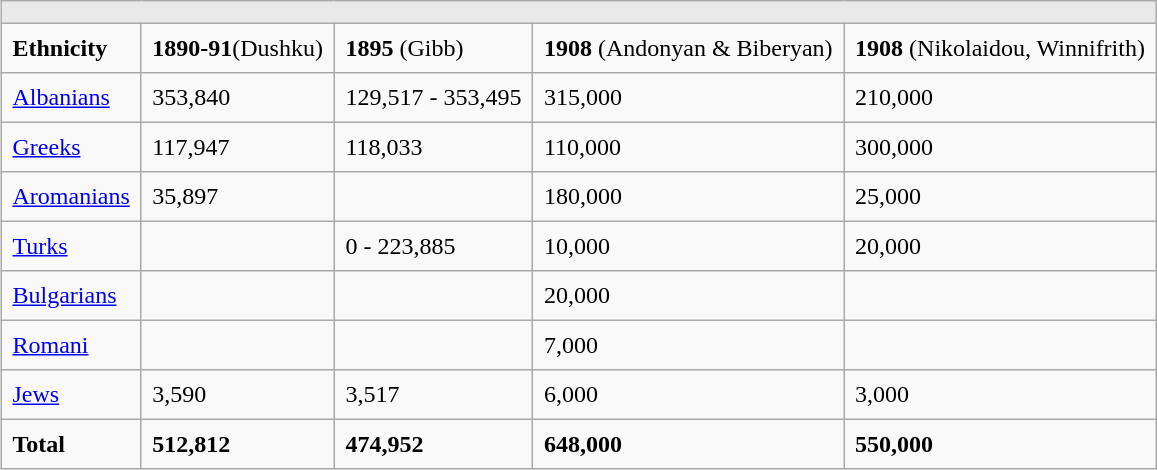<table border="1" cellpadding="7" cellspacing="0" style="margin: 10px 0 10px 25px; background: #f9f9f9; border: 1px #AAA solid; border-collapse: collapse; font-size: 100%; float: center;">
<tr style="background: #E9E9E9">
<td colspan ="7"></td>
</tr>
<tr>
<td><strong>Ethnicity</strong></td>
<td><strong>1890-91</strong>(Dushku)</td>
<td><strong>1895</strong> (Gibb)</td>
<td><strong>1908</strong> (Andonyan & Biberyan)</td>
<td><strong>1908</strong> (Nikolaidou, Winnifrith)</td>
</tr>
<tr>
<td><a href='#'>Albanians</a></td>
<td>353,840</td>
<td>129,517 - 353,495</td>
<td>315,000</td>
<td>210,000</td>
</tr>
<tr>
<td><a href='#'>Greeks</a></td>
<td>117,947</td>
<td>118,033</td>
<td>110,000</td>
<td>300,000</td>
</tr>
<tr>
<td><a href='#'>Aromanians</a></td>
<td>35,897</td>
<td></td>
<td>180,000</td>
<td>25,000</td>
</tr>
<tr>
<td><a href='#'>Turks</a></td>
<td></td>
<td>0 - 223,885</td>
<td>10,000</td>
<td>20,000</td>
</tr>
<tr>
<td><a href='#'>Bulgarians</a></td>
<td></td>
<td></td>
<td>20,000</td>
<td></td>
</tr>
<tr>
<td><a href='#'>Romani</a></td>
<td></td>
<td></td>
<td>7,000</td>
<td></td>
</tr>
<tr>
<td><a href='#'>Jews</a></td>
<td>3,590</td>
<td>3,517</td>
<td>6,000</td>
<td>3,000</td>
</tr>
<tr>
<td><strong>Total</strong></td>
<td><strong>512,812</strong></td>
<td><strong>474,952</strong></td>
<td><strong>648,000</strong></td>
<td><strong>550,000</strong></td>
</tr>
</table>
